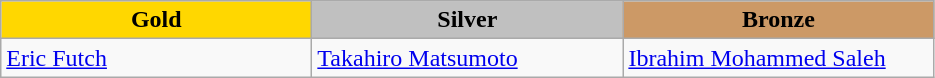<table class="wikitable" style="text-align:left">
<tr align="center">
<td width=200 bgcolor=gold><strong>Gold</strong></td>
<td width=200 bgcolor=silver><strong>Silver</strong></td>
<td width=200 bgcolor=CC9966><strong>Bronze</strong></td>
</tr>
<tr>
<td><a href='#'>Eric Futch</a><br><em></em></td>
<td><a href='#'>Takahiro Matsumoto</a><br><em></em></td>
<td><a href='#'>Ibrahim Mohammed Saleh</a><br><em></em></td>
</tr>
</table>
